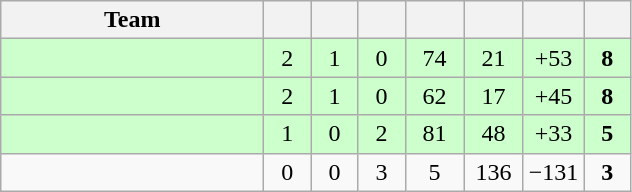<table class="wikitable" style="text-align:center;">
<tr>
<th style="width:10.5em;">Team</th>
<th style="width:1.5em;"></th>
<th style="width:1.5em;"></th>
<th style="width:1.5em;"></th>
<th style="width:2.0em;"></th>
<th style="width:2.0em;"></th>
<th style="width:2.0em;"></th>
<th style="width:1.5em;"></th>
</tr>
<tr bgcolor=#cfc>
<td align="left"></td>
<td>2</td>
<td>1</td>
<td>0</td>
<td>74</td>
<td>21</td>
<td>+53</td>
<td><strong>8</strong></td>
</tr>
<tr bgcolor=#cfc>
<td align="left"></td>
<td>2</td>
<td>1</td>
<td>0</td>
<td>62</td>
<td>17</td>
<td>+45</td>
<td><strong>8</strong></td>
</tr>
<tr bgcolor=#cfc>
<td align="left"></td>
<td>1</td>
<td>0</td>
<td>2</td>
<td>81</td>
<td>48</td>
<td>+33</td>
<td><strong>5</strong></td>
</tr>
<tr>
<td align="left"></td>
<td>0</td>
<td>0</td>
<td>3</td>
<td>5</td>
<td>136</td>
<td>−131</td>
<td><strong>3</strong></td>
</tr>
</table>
